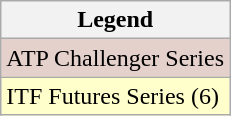<table class="wikitable">
<tr>
<th>Legend</th>
</tr>
<tr bgcolor="#e5d1cb">
<td>ATP Challenger Series</td>
</tr>
<tr bgcolor="#ffffcc">
<td>ITF Futures Series (6)</td>
</tr>
</table>
